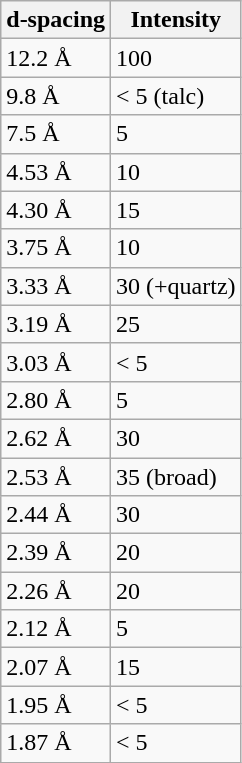<table class="wikitable">
<tr>
<th>d-spacing</th>
<th>Intensity</th>
</tr>
<tr>
<td>12.2 Å</td>
<td>100</td>
</tr>
<tr>
<td>9.8 Å</td>
<td>< 5 (talc)</td>
</tr>
<tr>
<td>7.5 Å</td>
<td>5</td>
</tr>
<tr>
<td>4.53 Å</td>
<td>10</td>
</tr>
<tr>
<td>4.30 Å</td>
<td>15</td>
</tr>
<tr>
<td>3.75 Å</td>
<td>10</td>
</tr>
<tr>
<td>3.33 Å</td>
<td>30 (+quartz)</td>
</tr>
<tr>
<td>3.19 Å</td>
<td>25</td>
</tr>
<tr>
<td>3.03 Å</td>
<td>< 5</td>
</tr>
<tr>
<td>2.80 Å</td>
<td>5</td>
</tr>
<tr>
<td>2.62 Å</td>
<td>30</td>
</tr>
<tr>
<td>2.53 Å</td>
<td>35 (broad)</td>
</tr>
<tr>
<td>2.44 Å</td>
<td>30</td>
</tr>
<tr>
<td>2.39 Å</td>
<td>20</td>
</tr>
<tr>
<td>2.26 Å</td>
<td>20</td>
</tr>
<tr>
<td>2.12 Å</td>
<td>5</td>
</tr>
<tr>
<td>2.07 Å</td>
<td>15</td>
</tr>
<tr>
<td>1.95 Å</td>
<td>< 5</td>
</tr>
<tr>
<td>1.87 Å</td>
<td>< 5</td>
</tr>
</table>
